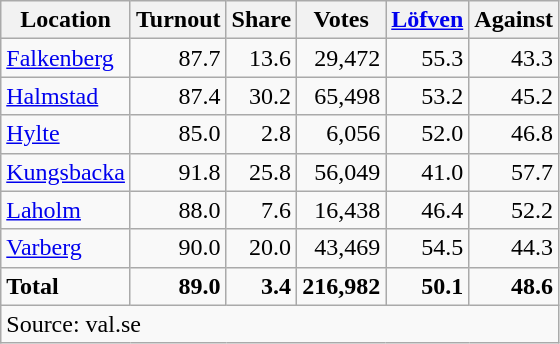<table class="wikitable sortable" style=text-align:right>
<tr>
<th>Location</th>
<th>Turnout</th>
<th>Share</th>
<th>Votes</th>
<th><a href='#'>Löfven</a></th>
<th>Against</th>
</tr>
<tr>
<td align=left><a href='#'>Falkenberg</a></td>
<td>87.7</td>
<td>13.6</td>
<td>29,472</td>
<td>55.3</td>
<td>43.3</td>
</tr>
<tr>
<td align=left><a href='#'>Halmstad</a></td>
<td>87.4</td>
<td>30.2</td>
<td>65,498</td>
<td>53.2</td>
<td>45.2</td>
</tr>
<tr>
<td align=left><a href='#'>Hylte</a></td>
<td>85.0</td>
<td>2.8</td>
<td>6,056</td>
<td>52.0</td>
<td>46.8</td>
</tr>
<tr>
<td align=left><a href='#'>Kungsbacka</a></td>
<td>91.8</td>
<td>25.8</td>
<td>56,049</td>
<td>41.0</td>
<td>57.7</td>
</tr>
<tr>
<td align=left><a href='#'>Laholm</a></td>
<td>88.0</td>
<td>7.6</td>
<td>16,438</td>
<td>46.4</td>
<td>52.2</td>
</tr>
<tr>
<td align=left><a href='#'>Varberg</a></td>
<td>90.0</td>
<td>20.0</td>
<td>43,469</td>
<td>54.5</td>
<td>44.3</td>
</tr>
<tr>
<td align=left><strong>Total</strong></td>
<td><strong>89.0</strong></td>
<td><strong>3.4</strong></td>
<td><strong>216,982</strong></td>
<td><strong>50.1</strong></td>
<td><strong>48.6</strong></td>
</tr>
<tr>
<td align=left colspan=6>Source: val.se</td>
</tr>
</table>
